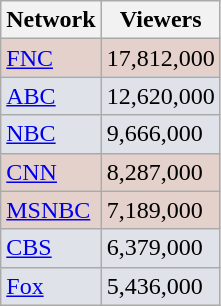<table class="wikitable">
<tr>
<th>Network</th>
<th>Viewers</th>
</tr>
<tr style="background:#e5d1cb;">
<td><a href='#'>FNC</a></td>
<td>17,812,000</td>
</tr>
<tr style="background:#dfe2e9;">
<td><a href='#'>ABC</a></td>
<td>12,620,000</td>
</tr>
<tr style="background:#dfe2e9;">
<td><a href='#'>NBC</a></td>
<td>9,666,000</td>
</tr>
<tr style="background:#e5d1cb;">
<td><a href='#'>CNN</a></td>
<td>8,287,000</td>
</tr>
<tr style="background:#e5d1cb;">
<td><a href='#'>MSNBC</a></td>
<td>7,189,000</td>
</tr>
<tr style="background:#dfe2e9;">
<td><a href='#'>CBS</a></td>
<td>6,379,000</td>
</tr>
<tr style="background:#dfe2e9;">
<td><a href='#'>Fox</a></td>
<td>5,436,000</td>
</tr>
</table>
